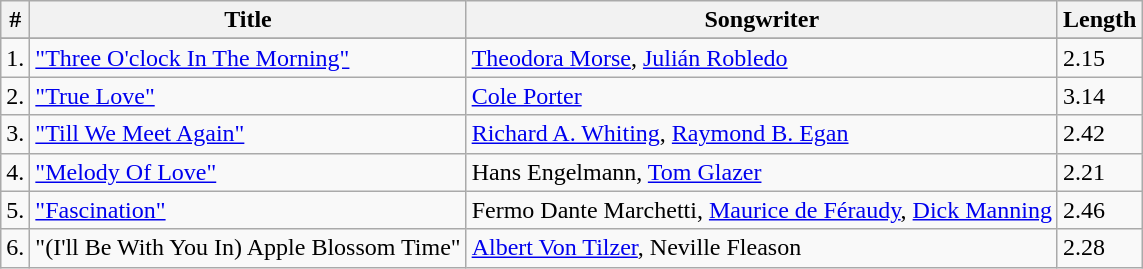<table class="wikitable">
<tr>
<th>#</th>
<th>Title</th>
<th>Songwriter</th>
<th>Length</th>
</tr>
<tr bgcolor="#ebf5ff">
</tr>
<tr>
<td>1.</td>
<td><a href='#'>"Three O'clock In The Morning"</a></td>
<td><a href='#'>Theodora Morse</a>, <a href='#'>Julián Robledo</a></td>
<td>2.15</td>
</tr>
<tr>
<td>2.</td>
<td><a href='#'>"True Love"</a></td>
<td><a href='#'>Cole Porter</a></td>
<td>3.14</td>
</tr>
<tr>
<td>3.</td>
<td><a href='#'>"Till We Meet Again"</a></td>
<td><a href='#'>Richard A. Whiting</a>, <a href='#'>Raymond B. Egan</a></td>
<td>2.42</td>
</tr>
<tr>
<td>4.</td>
<td><a href='#'>"Melody Of Love"</a></td>
<td>Hans Engelmann, <a href='#'>Tom Glazer</a></td>
<td>2.21</td>
</tr>
<tr>
<td>5.</td>
<td><a href='#'>"Fascination"</a></td>
<td>Fermo Dante Marchetti, <a href='#'>Maurice de Féraudy</a>, <a href='#'>Dick Manning</a></td>
<td>2.46</td>
</tr>
<tr>
<td>6.</td>
<td>"(I'll Be With You In) Apple Blossom Time"</td>
<td><a href='#'>Albert Von Tilzer</a>, Neville Fleason</td>
<td>2.28</td>
</tr>
</table>
